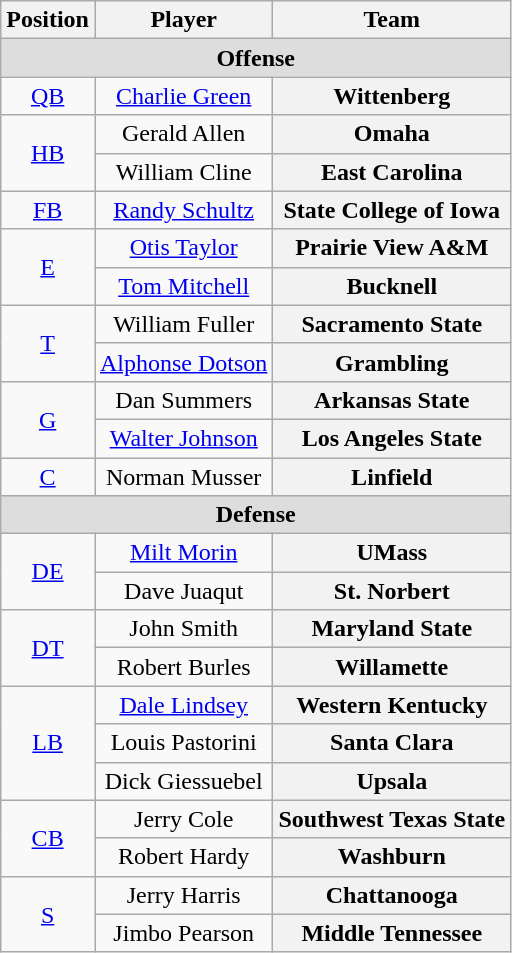<table class="wikitable">
<tr>
<th>Position</th>
<th>Player</th>
<th>Team</th>
</tr>
<tr>
<td colspan="3" style="text-align:center; background:#ddd;"><strong>Offense </strong></td>
</tr>
<tr style="text-align:center;">
<td><a href='#'>QB</a></td>
<td><a href='#'>Charlie Green</a></td>
<th Style = >Wittenberg</th>
</tr>
<tr style="text-align:center;">
<td rowspan="2"><a href='#'>HB</a></td>
<td>Gerald Allen</td>
<th Style = >Omaha</th>
</tr>
<tr style="text-align:center;">
<td>William Cline</td>
<th Style = >East Carolina</th>
</tr>
<tr style="text-align:center;">
<td><a href='#'>FB</a></td>
<td><a href='#'>Randy Schultz</a></td>
<th Style = >State College of Iowa</th>
</tr>
<tr style="text-align:center;">
<td rowspan="2"><a href='#'>E</a></td>
<td><a href='#'>Otis Taylor</a></td>
<th Style = >Prairie View A&M</th>
</tr>
<tr style="text-align:center;">
<td><a href='#'>Tom Mitchell</a></td>
<th Style = >Bucknell</th>
</tr>
<tr style="text-align:center;">
<td rowspan="2"><a href='#'>T</a></td>
<td>William Fuller</td>
<th Style = >Sacramento State</th>
</tr>
<tr style="text-align:center;">
<td><a href='#'>Alphonse Dotson</a></td>
<th Style = >Grambling</th>
</tr>
<tr style="text-align:center;">
<td rowspan="2"><a href='#'>G</a></td>
<td>Dan Summers</td>
<th Style = >Arkansas State</th>
</tr>
<tr style="text-align:center;">
<td><a href='#'>Walter Johnson</a></td>
<th Style = >Los Angeles State</th>
</tr>
<tr style="text-align:center;">
<td><a href='#'>C</a></td>
<td>Norman Musser</td>
<th Style = >Linfield</th>
</tr>
<tr>
<td colspan="3" style="text-align:center; background:#ddd;"><strong>Defense</strong></td>
</tr>
<tr style="text-align:center;">
<td rowspan="2"><a href='#'>DE</a></td>
<td><a href='#'>Milt Morin</a></td>
<th Style = >UMass</th>
</tr>
<tr style="text-align:center;">
<td>Dave Juaqut</td>
<th Style = >St. Norbert</th>
</tr>
<tr style="text-align:center;">
<td rowspan="2"><a href='#'>DT</a></td>
<td>John Smith</td>
<th Style = >Maryland State</th>
</tr>
<tr style="text-align:center;">
<td>Robert Burles</td>
<th Style = >Willamette</th>
</tr>
<tr style="text-align:center;">
<td rowspan="3"><a href='#'>LB</a></td>
<td><a href='#'>Dale Lindsey</a></td>
<th Style = >Western Kentucky</th>
</tr>
<tr style="text-align:center;">
<td>Louis Pastorini</td>
<th Style = >Santa Clara</th>
</tr>
<tr style="text-align:center;">
<td>Dick Giessuebel</td>
<th Style = >Upsala</th>
</tr>
<tr style="text-align:center;">
<td rowspan="2"><a href='#'>CB</a></td>
<td>Jerry Cole</td>
<th Style = >Southwest Texas State</th>
</tr>
<tr style="text-align:center;">
<td>Robert Hardy</td>
<th Style = >Washburn</th>
</tr>
<tr style="text-align:center;">
<td rowspan="2"><a href='#'>S</a></td>
<td>Jerry Harris</td>
<th Style = >Chattanooga</th>
</tr>
<tr style="text-align:center;">
<td>Jimbo Pearson</td>
<th Style = >Middle Tennessee</th>
</tr>
</table>
